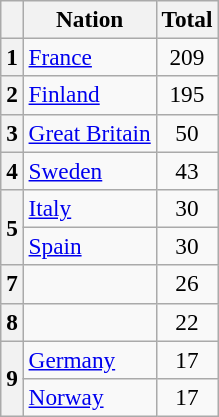<table class="wikitable" style="text-align:center; font-size:97%;">
<tr>
<th></th>
<th>Nation</th>
<th>Total</th>
</tr>
<tr>
<th>1</th>
<td align="left"> <a href='#'>France</a></td>
<td>209</td>
</tr>
<tr>
<th>2</th>
<td align="left"> <a href='#'>Finland</a></td>
<td>195</td>
</tr>
<tr>
<th>3</th>
<td align="left"> <a href='#'>Great Britain</a></td>
<td>50</td>
</tr>
<tr>
<th>4</th>
<td align="left"> <a href='#'>Sweden</a></td>
<td>43</td>
</tr>
<tr>
<th rowspan=2>5</th>
<td align="left"> <a href='#'>Italy</a></td>
<td>30</td>
</tr>
<tr>
<td align="left"> <a href='#'>Spain</a></td>
<td>30</td>
</tr>
<tr>
<th>7</th>
<td align="left"></td>
<td>26</td>
</tr>
<tr>
<th>8</th>
<td align="left"></td>
<td>22</td>
</tr>
<tr>
<th rowspan=2>9</th>
<td align="left"> <a href='#'>Germany</a></td>
<td>17</td>
</tr>
<tr>
<td align="left"> <a href='#'>Norway</a></td>
<td>17</td>
</tr>
</table>
